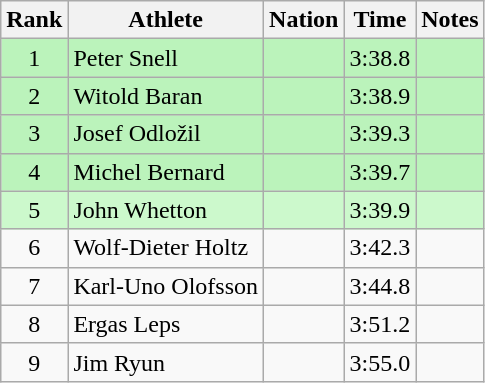<table class="wikitable sortable" style="text-align:center">
<tr>
<th>Rank</th>
<th>Athlete</th>
<th>Nation</th>
<th>Time</th>
<th>Notes</th>
</tr>
<tr bgcolor=bbf3bb>
<td>1</td>
<td align=left>Peter Snell</td>
<td align=left></td>
<td>3:38.8</td>
<td></td>
</tr>
<tr bgcolor=bbf3bb>
<td>2</td>
<td align=left>Witold Baran</td>
<td align=left></td>
<td>3:38.9</td>
<td></td>
</tr>
<tr bgcolor=bbf3bb>
<td>3</td>
<td align=left>Josef Odložil</td>
<td align=left></td>
<td>3:39.3</td>
<td></td>
</tr>
<tr bgcolor=bbf3bb>
<td>4</td>
<td align=left>Michel Bernard</td>
<td align=left></td>
<td>3:39.7</td>
<td></td>
</tr>
<tr bgcolor=ccf9cc>
<td>5</td>
<td align=left>John Whetton</td>
<td align=left></td>
<td>3:39.9</td>
<td></td>
</tr>
<tr>
<td>6</td>
<td align=left>Wolf-Dieter Holtz</td>
<td align=left></td>
<td>3:42.3</td>
<td></td>
</tr>
<tr>
<td>7</td>
<td align=left>Karl-Uno Olofsson</td>
<td align=left></td>
<td>3:44.8</td>
<td></td>
</tr>
<tr>
<td>8</td>
<td align=left>Ergas Leps</td>
<td align=left></td>
<td>3:51.2</td>
<td></td>
</tr>
<tr>
<td>9</td>
<td align=left>Jim Ryun</td>
<td align=left></td>
<td>3:55.0</td>
<td></td>
</tr>
</table>
